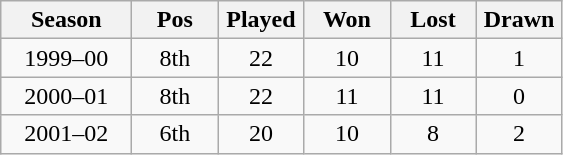<table class="wikitable" style="text-align:center">
<tr>
<th width="80">Season</th>
<th width="50">Pos</th>
<th width="50">Played</th>
<th width="50">Won</th>
<th width="50">Lost</th>
<th width="50">Drawn</th>
</tr>
<tr>
<td>1999–00</td>
<td>8th</td>
<td>22</td>
<td>10</td>
<td>11</td>
<td>1</td>
</tr>
<tr>
<td>2000–01</td>
<td>8th</td>
<td>22</td>
<td>11</td>
<td>11</td>
<td>0</td>
</tr>
<tr>
<td>2001–02</td>
<td>6th</td>
<td>20</td>
<td>10</td>
<td>8</td>
<td>2</td>
</tr>
</table>
